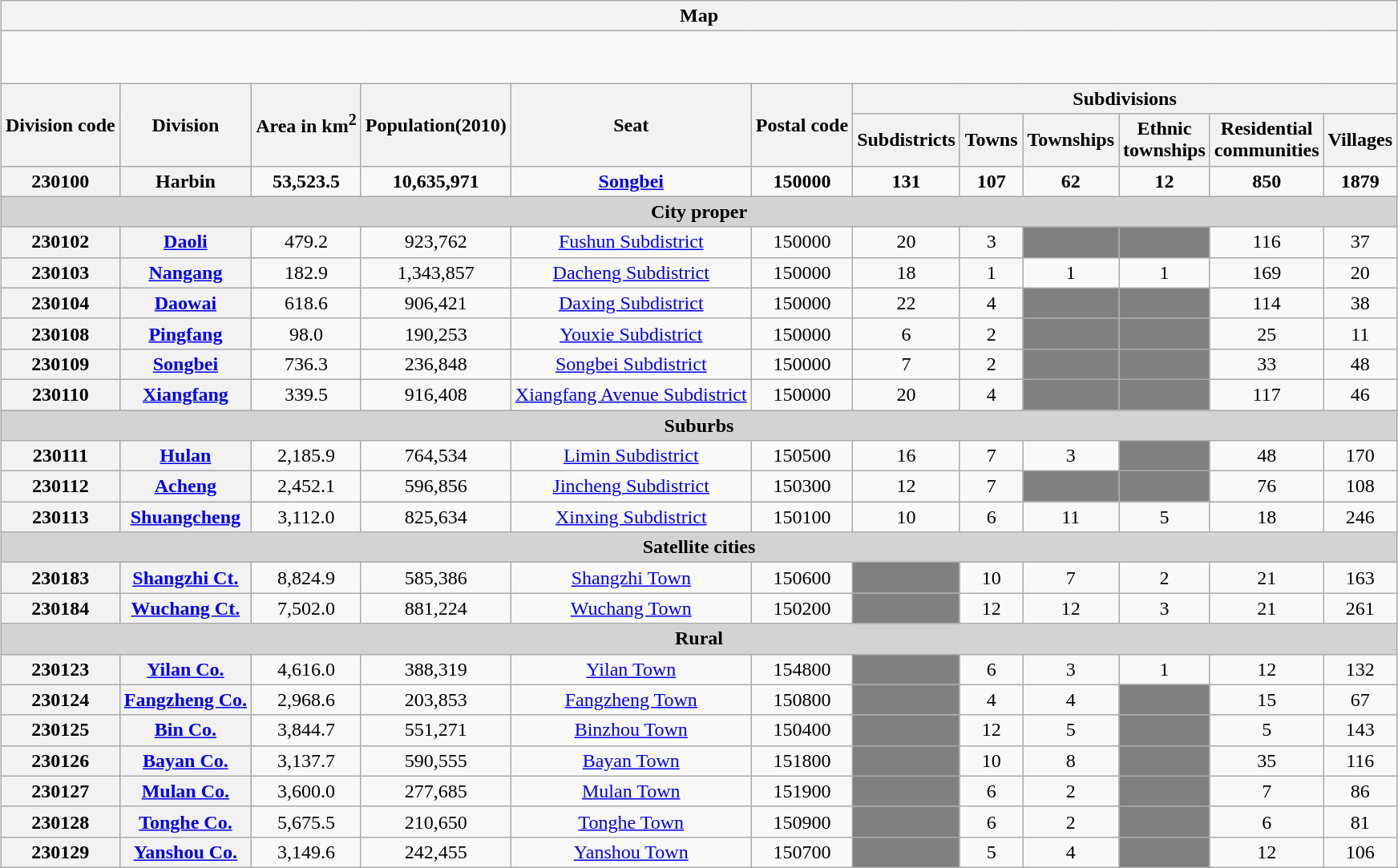<table class="wikitable" style="font-size:100%; margin:auto; text-align:center">
<tr>
<th colspan=12>Map</th>
</tr>
<tr>
<td colspan=12><div><br>

















<br>
</div></td>
</tr>
<tr>
<th ! scope="col" rowspan=2>Division code</th>
<th ! scope="col" rowspan=2>Division</th>
<th ! scope="col" rowspan=2>Area in km<sup>2</sup><br></th>
<th ! scope="col" rowspan=2>Population(2010)</th>
<th ! scope="col" rowspan=2>Seat</th>
<th ! scope="col" rowspan=2>Postal code</th>
<th ! scope="col" colspan=7>Subdivisions</th>
</tr>
<tr>
<th ! scope="col" width="45">Subdistricts</th>
<th ! scope="col" width="45">Towns</th>
<th ! scope="col" width="45">Townships</th>
<th ! scope="col" width="45">Ethnic townships</th>
<th ! scope="col" width="45">Residential communities</th>
<th ! scope="col" width="45">Villages</th>
</tr>
<tr style="font-weight:bold">
<th>230100</th>
<th>Harbin</th>
<td>53,523.5</td>
<td>10,635,971</td>
<td><a href='#'>Songbei</a></td>
<td>150000</td>
<td>131</td>
<td>107</td>
<td>62</td>
<td>12</td>
<td>850</td>
<td>1879</td>
</tr>
<tr>
<td style="text-align:center; background:#d3d3d3;" colspan="12"><strong>City proper</strong></td>
</tr>
<tr>
<th>230102</th>
<th><a href='#'>Daoli</a></th>
<td>479.2</td>
<td>923,762</td>
<td><a href='#'>Fushun Subdistrict</a></td>
<td>150000</td>
<td>20</td>
<td>3</td>
<td style="background:gray;"> </td>
<td style="background:gray;"> </td>
<td>116</td>
<td>37</td>
</tr>
<tr>
<th>230103</th>
<th><a href='#'>Nangang</a></th>
<td>182.9</td>
<td>1,343,857</td>
<td><a href='#'>Dacheng Subdistrict</a></td>
<td>150000</td>
<td>18</td>
<td>1</td>
<td>1</td>
<td>1</td>
<td>169</td>
<td>20</td>
</tr>
<tr>
<th>230104</th>
<th><a href='#'>Daowai</a></th>
<td>618.6</td>
<td>906,421</td>
<td><a href='#'>Daxing Subdistrict</a></td>
<td>150000</td>
<td>22</td>
<td>4</td>
<td style="background:gray;"> </td>
<td style="background:gray;"> </td>
<td>114</td>
<td>38</td>
</tr>
<tr>
<th>230108</th>
<th><a href='#'>Pingfang</a></th>
<td>98.0</td>
<td>190,253</td>
<td><a href='#'>Youxie Subdistrict</a></td>
<td>150000</td>
<td>6</td>
<td>2</td>
<td style="background:gray;"> </td>
<td style="background:gray;"> </td>
<td>25</td>
<td>11</td>
</tr>
<tr>
<th>230109</th>
<th><a href='#'>Songbei</a></th>
<td>736.3</td>
<td>236,848</td>
<td><a href='#'>Songbei Subdistrict</a></td>
<td>150000</td>
<td>7</td>
<td>2</td>
<td style="background:gray;"> </td>
<td style="background:gray;"> </td>
<td>33</td>
<td>48</td>
</tr>
<tr>
<th>230110</th>
<th><a href='#'>Xiangfang</a></th>
<td>339.5</td>
<td>916,408</td>
<td><a href='#'>Xiangfang Avenue Subdistrict</a></td>
<td>150000</td>
<td>20</td>
<td>4</td>
<td style="background:gray;"> </td>
<td style="background:gray;"> </td>
<td>117</td>
<td>46</td>
</tr>
<tr>
<td style="text-align:center; background:#d3d3d3;" colspan="12"><strong>Suburbs</strong></td>
</tr>
<tr>
<th>230111</th>
<th><a href='#'>Hulan</a></th>
<td>2,185.9</td>
<td>764,534</td>
<td><a href='#'>Limin Subdistrict</a></td>
<td>150500</td>
<td>16</td>
<td>7</td>
<td>3</td>
<td style="background:gray;"> </td>
<td>48</td>
<td>170</td>
</tr>
<tr>
<th>230112</th>
<th><a href='#'>Acheng</a></th>
<td>2,452.1</td>
<td>596,856</td>
<td><a href='#'>Jincheng Subdistrict</a></td>
<td>150300</td>
<td>12</td>
<td>7</td>
<td style="background:gray;"> </td>
<td style="background:gray;"> </td>
<td>76</td>
<td>108</td>
</tr>
<tr>
<th>230113</th>
<th><a href='#'>Shuangcheng</a></th>
<td>3,112.0</td>
<td>825,634</td>
<td><a href='#'>Xinxing Subdistrict</a></td>
<td>150100</td>
<td>10</td>
<td>6</td>
<td>11</td>
<td>5</td>
<td>18</td>
<td>246</td>
</tr>
<tr>
<td style="text-align:center; background:#d3d3d3;" colspan="12"><strong>Satellite cities</strong></td>
</tr>
<tr>
<th>230183</th>
<th><a href='#'>Shangzhi Ct.</a></th>
<td>8,824.9</td>
<td>585,386</td>
<td><a href='#'>Shangzhi Town</a></td>
<td>150600</td>
<td style="background:gray;"> </td>
<td>10</td>
<td>7</td>
<td>2</td>
<td>21</td>
<td>163</td>
</tr>
<tr>
<th>230184</th>
<th><a href='#'>Wuchang Ct.</a></th>
<td>7,502.0</td>
<td>881,224</td>
<td><a href='#'>Wuchang Town</a></td>
<td>150200</td>
<td style="background:gray;"> </td>
<td>12</td>
<td>12</td>
<td>3</td>
<td>21</td>
<td>261</td>
</tr>
<tr>
<td style="text-align:center; background:#d3d3d3;" colspan="12"><strong>Rural</strong></td>
</tr>
<tr>
<th>230123</th>
<th><a href='#'>Yilan Co.</a></th>
<td>4,616.0</td>
<td>388,319</td>
<td><a href='#'>Yilan Town</a></td>
<td>154800</td>
<td style="background:gray;"> </td>
<td>6</td>
<td>3</td>
<td>1</td>
<td>12</td>
<td>132</td>
</tr>
<tr>
<th>230124</th>
<th><a href='#'>Fangzheng Co.</a></th>
<td>2,968.6</td>
<td>203,853</td>
<td><a href='#'>Fangzheng Town</a></td>
<td>150800</td>
<td style="background:gray;"> </td>
<td>4</td>
<td>4</td>
<td style="background:gray;"> </td>
<td>15</td>
<td>67</td>
</tr>
<tr>
<th>230125</th>
<th><a href='#'>Bin Co.</a></th>
<td>3,844.7</td>
<td>551,271</td>
<td><a href='#'>Binzhou Town</a></td>
<td>150400</td>
<td style="background:gray;"> </td>
<td>12</td>
<td>5</td>
<td style="background:gray;"> </td>
<td>5</td>
<td>143</td>
</tr>
<tr>
<th>230126</th>
<th><a href='#'>Bayan Co.</a></th>
<td>3,137.7</td>
<td>590,555</td>
<td><a href='#'>Bayan Town</a></td>
<td>151800</td>
<td style="background:gray;"> </td>
<td>10</td>
<td>8</td>
<td style="background:gray;"> </td>
<td>35</td>
<td>116</td>
</tr>
<tr>
<th>230127</th>
<th><a href='#'>Mulan Co.</a></th>
<td>3,600.0</td>
<td>277,685</td>
<td><a href='#'>Mulan Town</a></td>
<td>151900</td>
<td style="background:gray;"> </td>
<td>6</td>
<td>2</td>
<td style="background:gray;"> </td>
<td>7</td>
<td>86</td>
</tr>
<tr>
<th>230128</th>
<th><a href='#'>Tonghe Co.</a></th>
<td>5,675.5</td>
<td>210,650</td>
<td><a href='#'>Tonghe Town</a></td>
<td>150900</td>
<td style="background:gray;"> </td>
<td>6</td>
<td>2</td>
<td style="background:gray;"> </td>
<td>6</td>
<td>81</td>
</tr>
<tr>
<th>230129</th>
<th><a href='#'>Yanshou Co.</a></th>
<td>3,149.6</td>
<td>242,455</td>
<td><a href='#'>Yanshou Town</a></td>
<td>150700</td>
<td style="background:gray;"> </td>
<td>5</td>
<td>4</td>
<td style="background:gray;"> </td>
<td>12</td>
<td>106</td>
</tr>
</table>
